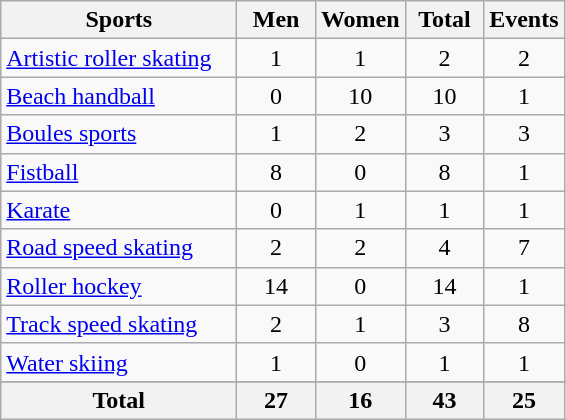<table class="wikitable sortable" style="text-align:center;">
<tr>
<th width=150>Sports</th>
<th width=45>Men</th>
<th width=45>Women</th>
<th width=45>Total</th>
<th width=45>Events</th>
</tr>
<tr>
<td align=left><a href='#'>Artistic roller skating</a></td>
<td>1</td>
<td>1</td>
<td>2</td>
<td>2</td>
</tr>
<tr>
<td align=left><a href='#'>Beach handball</a></td>
<td>0</td>
<td>10</td>
<td>10</td>
<td>1</td>
</tr>
<tr>
<td align=left><a href='#'>Boules sports</a></td>
<td>1</td>
<td>2</td>
<td>3</td>
<td>3</td>
</tr>
<tr>
<td align=left><a href='#'>Fistball</a></td>
<td>8</td>
<td>0</td>
<td>8</td>
<td>1</td>
</tr>
<tr>
<td align=left><a href='#'>Karate</a></td>
<td>0</td>
<td>1</td>
<td>1</td>
<td>1</td>
</tr>
<tr>
<td align=left><a href='#'>Road speed skating</a></td>
<td>2</td>
<td>2</td>
<td>4</td>
<td>7</td>
</tr>
<tr>
<td align=left><a href='#'>Roller hockey</a></td>
<td>14</td>
<td>0</td>
<td>14</td>
<td>1</td>
</tr>
<tr>
<td align=left><a href='#'>Track speed skating</a></td>
<td>2</td>
<td>1</td>
<td>3</td>
<td>8</td>
</tr>
<tr>
<td align=left><a href='#'>Water skiing</a></td>
<td>1</td>
<td>0</td>
<td>1</td>
<td>1</td>
</tr>
<tr>
</tr>
<tr class="sortbottom">
<th>Total</th>
<th>27</th>
<th>16</th>
<th>43</th>
<th>25</th>
</tr>
</table>
